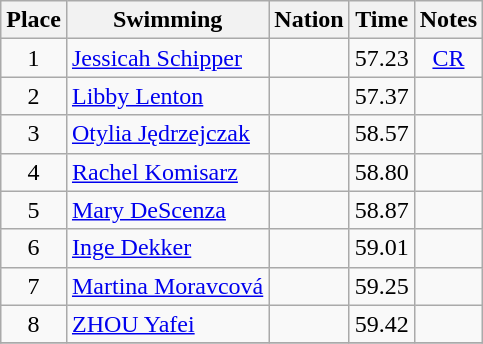<table class="wikitable sortable" style="text-align:center">
<tr>
<th>Place</th>
<th>Swimming</th>
<th>Nation</th>
<th>Time</th>
<th>Notes</th>
</tr>
<tr>
<td>1</td>
<td align=left><a href='#'>Jessicah Schipper</a></td>
<td align=left></td>
<td>57.23</td>
<td><a href='#'>CR</a></td>
</tr>
<tr>
<td>2</td>
<td align=left><a href='#'>Libby Lenton</a></td>
<td align=left></td>
<td>57.37</td>
<td></td>
</tr>
<tr>
<td>3</td>
<td align=left><a href='#'>Otylia Jędrzejczak</a></td>
<td align=left></td>
<td>58.57</td>
<td></td>
</tr>
<tr>
<td>4</td>
<td align=left><a href='#'>Rachel Komisarz</a></td>
<td align=left></td>
<td>58.80</td>
<td></td>
</tr>
<tr>
<td>5</td>
<td align=left><a href='#'>Mary DeScenza</a></td>
<td align=left></td>
<td>58.87</td>
<td></td>
</tr>
<tr>
<td>6</td>
<td align=left><a href='#'>Inge Dekker</a></td>
<td align=left></td>
<td>59.01</td>
<td></td>
</tr>
<tr>
<td>7</td>
<td align=left><a href='#'>Martina Moravcová</a></td>
<td align=left></td>
<td>59.25</td>
<td></td>
</tr>
<tr>
<td>8</td>
<td align=left><a href='#'>ZHOU Yafei</a></td>
<td align=left></td>
<td>59.42</td>
<td></td>
</tr>
<tr>
</tr>
</table>
